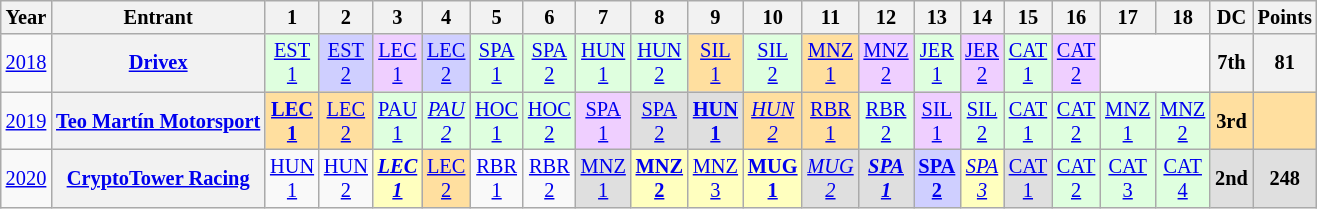<table class="wikitable" style="text-align:center; font-size:85%">
<tr>
<th>Year</th>
<th>Entrant</th>
<th>1</th>
<th>2</th>
<th>3</th>
<th>4</th>
<th>5</th>
<th>6</th>
<th>7</th>
<th>8</th>
<th>9</th>
<th>10</th>
<th>11</th>
<th>12</th>
<th>13</th>
<th>14</th>
<th>15</th>
<th>16</th>
<th>17</th>
<th>18</th>
<th>DC</th>
<th>Points</th>
</tr>
<tr>
<td><a href='#'>2018</a></td>
<th nowrap><a href='#'>Drivex</a></th>
<td style="background:#DFFFDF;"><a href='#'>EST<br>1</a><br></td>
<td style="background:#CFCFFF;"><a href='#'>EST<br>2</a><br></td>
<td style="background:#EFCFFF;"><a href='#'>LEC<br>1</a><br></td>
<td style="background:#CFCFFF;"><a href='#'>LEC<br>2</a><br></td>
<td style="background:#DFFFDF;"><a href='#'>SPA<br>1</a><br></td>
<td style="background:#DFFFDF;"><a href='#'>SPA<br>2</a><br></td>
<td style="background:#DFFFDF;"><a href='#'>HUN<br>1</a><br></td>
<td style="background:#DFFFDF;"><a href='#'>HUN<br>2</a><br></td>
<td style="background:#FFDF9F;"><a href='#'>SIL<br>1</a><br></td>
<td style="background:#DFFFDF;"><a href='#'>SIL<br>2</a><br></td>
<td style="background:#FFDF9F;"><a href='#'>MNZ<br>1</a><br></td>
<td style="background:#EFCFFF;"><a href='#'>MNZ<br>2</a><br></td>
<td style="background:#DFFFDF;"><a href='#'>JER<br>1</a><br></td>
<td style="background:#EFCFFF;"><a href='#'>JER<br>2</a><br></td>
<td style="background:#DFFFDF;"><a href='#'>CAT<br>1</a><br></td>
<td style="background:#EFCFFF;"><a href='#'>CAT<br>2</a><br></td>
<td colspan=2></td>
<th>7th</th>
<th>81</th>
</tr>
<tr>
<td><a href='#'>2019</a></td>
<th nowrap><a href='#'>Teo Martín Motorsport</a></th>
<td style="background:#FFDF9F;"><strong><a href='#'>LEC<br>1</a></strong><br></td>
<td style="background:#FFDF9F;"><a href='#'>LEC<br>2</a><br></td>
<td style="background:#DFFFDF;"><a href='#'>PAU<br>1</a><br></td>
<td style="background:#DFFFDF;"><em><a href='#'>PAU<br>2</a></em><br></td>
<td style="background:#DFFFDF;"><a href='#'>HOC<br>1</a><br></td>
<td style="background:#DFFFDF;"><a href='#'>HOC<br>2</a><br></td>
<td style="background:#EFCFFF;"><a href='#'>SPA<br>1</a><br></td>
<td style="background:#DFDFDF;"><a href='#'>SPA<br>2</a><br></td>
<td style="background:#DFDFDF;"><strong><a href='#'>HUN<br>1</a></strong><br></td>
<td style="background:#FFDF9F;"><em><a href='#'>HUN<br>2</a></em><br></td>
<td style="background:#FFDF9F;"><a href='#'>RBR<br>1</a><br></td>
<td style="background:#DFFFDF;"><a href='#'>RBR<br>2</a><br></td>
<td style="background:#EFCFFF;"><a href='#'>SIL<br>1</a><br></td>
<td style="background:#DFFFDF;"><a href='#'>SIL<br>2</a><br></td>
<td style="background:#DFFFDF;"><a href='#'>CAT<br>1</a><br></td>
<td style="background:#DFFFDF;"><a href='#'>CAT<br>2</a><br></td>
<td style="background:#DFFFDF;"><a href='#'>MNZ<br>1</a><br></td>
<td style="background:#DFFFDF;"><a href='#'>MNZ<br>2</a><br></td>
<th style="background:#FFDF9F;">3rd</th>
<th style="background:#FFDF9F;"></th>
</tr>
<tr>
<td><a href='#'>2020</a></td>
<th nowrap><a href='#'>CryptoTower Racing</a></th>
<td style="background:#"><a href='#'>HUN<br>1</a></td>
<td style="background:#"><a href='#'>HUN<br>2</a></td>
<td style="background:#FFFFBF"><strong><em><a href='#'>LEC<br>1</a></em></strong><br></td>
<td style="background:#FFDF9F"><a href='#'>LEC<br>2</a><br></td>
<td style="background:#"><a href='#'>RBR<br>1</a></td>
<td style="background:#"><a href='#'>RBR<br>2</a></td>
<td style="background:#DFDFDF"><a href='#'>MNZ<br>1</a><br></td>
<td style="background:#FFFFBF"><strong><a href='#'>MNZ<br>2</a></strong><br></td>
<td style="background:#FFFFBF"><a href='#'>MNZ<br>3</a><br></td>
<td style="background:#FFFFBF"><strong><a href='#'>MUG<br>1</a></strong><br></td>
<td style="background:#DFDFDF"><em><a href='#'>MUG<br>2</a></em><br></td>
<td style="background:#DFDFDF"><strong><em><a href='#'>SPA<br>1</a></em></strong><br></td>
<td style="background:#CFCFFF"><strong><a href='#'>SPA<br>2</a></strong><br></td>
<td style="background:#FFFFBF"><em><a href='#'>SPA<br>3</a></em><br></td>
<td style="background:#DFDFDF"><a href='#'>CAT<br>1</a><br></td>
<td style="background:#DFFFDF"><a href='#'>CAT<br>2</a><br></td>
<td style="background:#DFFFDF"><a href='#'>CAT<br>3</a><br></td>
<td style="background:#DFFFDF"><a href='#'>CAT<br>4</a><br></td>
<th style="background:#DFDFDF">2nd</th>
<th style="background:#DFDFDF">248</th>
</tr>
</table>
